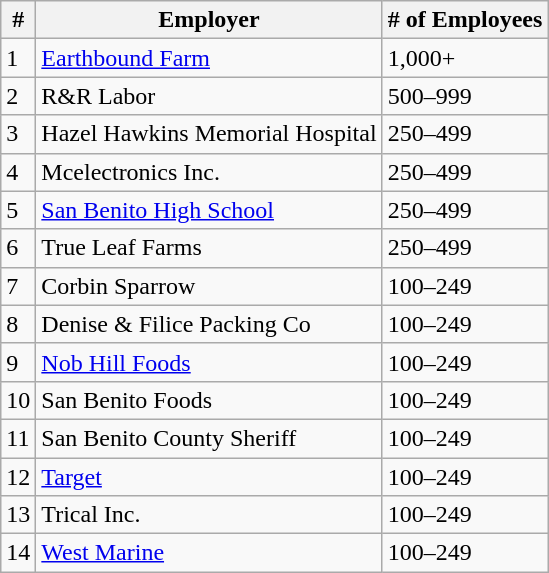<table class="wikitable">
<tr>
<th>#</th>
<th>Employer</th>
<th># of Employees</th>
</tr>
<tr>
<td>1</td>
<td><a href='#'>Earthbound Farm</a></td>
<td>1,000+</td>
</tr>
<tr>
<td>2</td>
<td>R&R Labor</td>
<td>500–999</td>
</tr>
<tr>
<td>3</td>
<td>Hazel Hawkins Memorial Hospital</td>
<td>250–499</td>
</tr>
<tr>
<td>4</td>
<td>Mcelectronics Inc.</td>
<td>250–499</td>
</tr>
<tr>
<td>5</td>
<td><a href='#'>San Benito High School</a></td>
<td>250–499</td>
</tr>
<tr>
<td>6</td>
<td>True Leaf Farms</td>
<td>250–499</td>
</tr>
<tr>
<td>7</td>
<td>Corbin Sparrow</td>
<td>100–249</td>
</tr>
<tr>
<td>8</td>
<td>Denise & Filice Packing Co</td>
<td>100–249</td>
</tr>
<tr>
<td>9</td>
<td><a href='#'>Nob Hill Foods</a></td>
<td>100–249</td>
</tr>
<tr>
<td>10</td>
<td>San Benito Foods</td>
<td>100–249</td>
</tr>
<tr>
<td>11</td>
<td>San Benito County Sheriff</td>
<td>100–249</td>
</tr>
<tr>
<td>12</td>
<td><a href='#'>Target</a></td>
<td>100–249</td>
</tr>
<tr>
<td>13</td>
<td>Trical Inc.</td>
<td>100–249</td>
</tr>
<tr>
<td>14</td>
<td><a href='#'>West Marine</a></td>
<td>100–249</td>
</tr>
</table>
